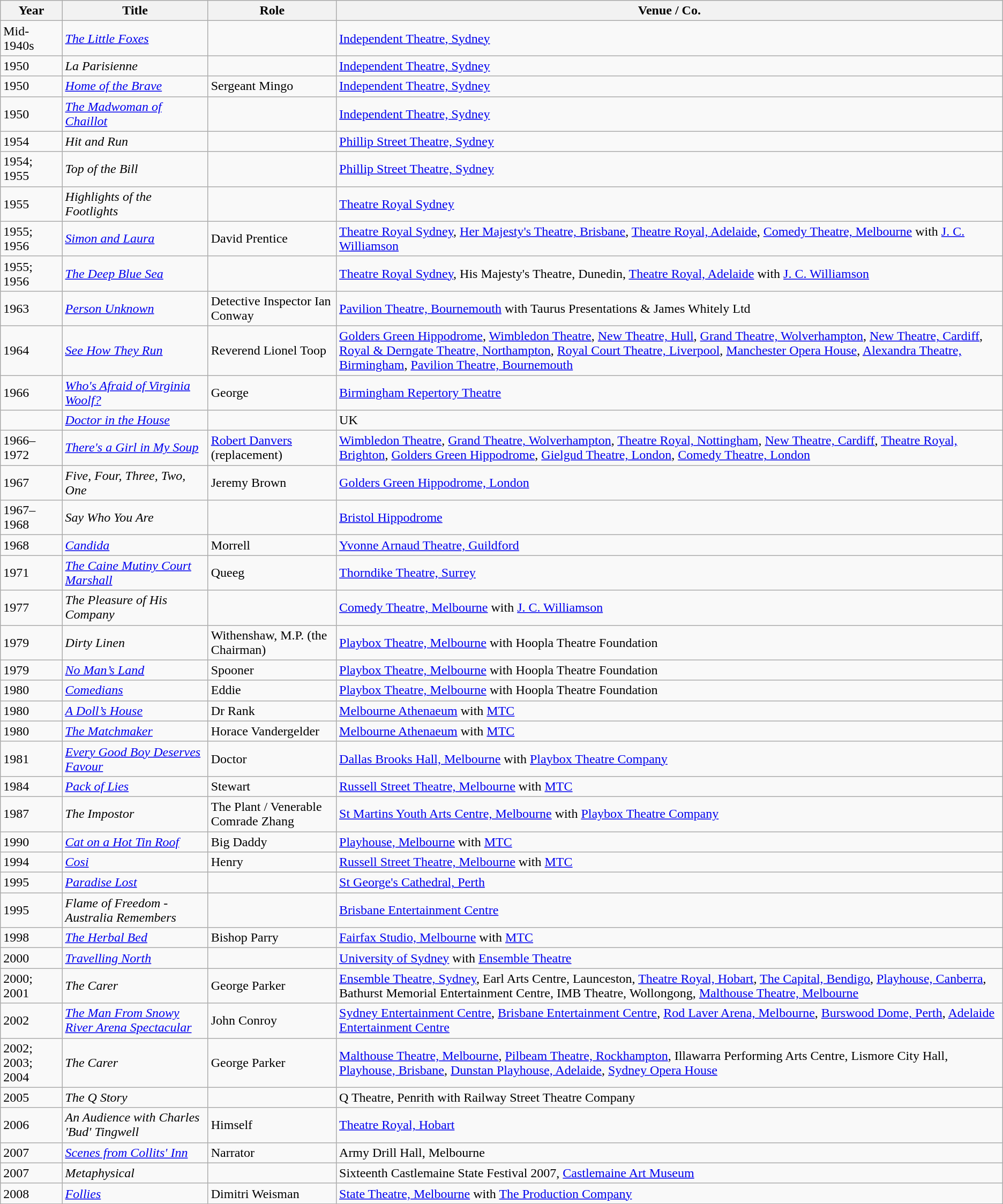<table class=wikitable>
<tr>
<th>Year</th>
<th>Title</th>
<th>Role</th>
<th>Venue / Co.</th>
</tr>
<tr>
<td>Mid-1940s</td>
<td><em><a href='#'>The Little Foxes</a></em></td>
<td></td>
<td><a href='#'>Independent Theatre, Sydney</a></td>
</tr>
<tr>
<td>1950</td>
<td><em>La Parisienne</em></td>
<td></td>
<td><a href='#'>Independent Theatre, Sydney</a></td>
</tr>
<tr>
<td>1950</td>
<td><em><a href='#'>Home of the Brave</a></em></td>
<td>Sergeant Mingo</td>
<td><a href='#'>Independent Theatre, Sydney</a></td>
</tr>
<tr>
<td>1950</td>
<td><em><a href='#'>The Madwoman of Chaillot</a></em></td>
<td></td>
<td><a href='#'>Independent Theatre, Sydney</a></td>
</tr>
<tr>
<td>1954</td>
<td><em>Hit and Run</em></td>
<td></td>
<td><a href='#'>Phillip Street Theatre, Sydney</a></td>
</tr>
<tr>
<td>1954; 1955</td>
<td><em>Top of the Bill</em></td>
<td></td>
<td><a href='#'>Phillip Street Theatre, Sydney</a></td>
</tr>
<tr>
<td>1955</td>
<td><em>Highlights of the Footlights</em></td>
<td></td>
<td><a href='#'>Theatre Royal Sydney</a></td>
</tr>
<tr>
<td>1955; 1956</td>
<td><em><a href='#'>Simon and Laura</a></em></td>
<td>David Prentice</td>
<td><a href='#'>Theatre Royal Sydney</a>, <a href='#'>Her Majesty's Theatre, Brisbane</a>, <a href='#'>Theatre Royal, Adelaide</a>, <a href='#'>Comedy Theatre, Melbourne</a> with <a href='#'>J. C. Williamson</a></td>
</tr>
<tr>
<td>1955; 1956</td>
<td><em><a href='#'>The Deep Blue Sea</a></em></td>
<td></td>
<td><a href='#'>Theatre Royal Sydney</a>, His Majesty's Theatre, Dunedin, <a href='#'>Theatre Royal, Adelaide</a> with <a href='#'>J. C. Williamson</a></td>
</tr>
<tr>
<td>1963</td>
<td><em><a href='#'>Person Unknown</a></em></td>
<td>Detective Inspector Ian Conway</td>
<td><a href='#'>Pavilion Theatre, Bournemouth</a> with Taurus Presentations &  James Whitely Ltd</td>
</tr>
<tr>
<td>1964</td>
<td><em><a href='#'>See How They Run</a></em></td>
<td>Reverend Lionel Toop</td>
<td><a href='#'>Golders Green Hippodrome</a>, <a href='#'>Wimbledon Theatre</a>, <a href='#'>New Theatre, Hull</a>, <a href='#'>Grand Theatre, Wolverhampton</a>, <a href='#'>New Theatre, Cardiff</a>, <a href='#'>Royal & Derngate Theatre, Northampton</a>, <a href='#'>Royal Court Theatre, Liverpool</a>, <a href='#'>Manchester Opera House</a>, <a href='#'>Alexandra Theatre, Birmingham</a>, <a href='#'>Pavilion Theatre, Bournemouth</a></td>
</tr>
<tr>
<td>1966</td>
<td><em><a href='#'>Who's Afraid of Virginia Woolf?</a></em></td>
<td>George</td>
<td><a href='#'>Birmingham Repertory Theatre</a></td>
</tr>
<tr>
<td></td>
<td><em><a href='#'>Doctor in the House</a></em></td>
<td></td>
<td>UK</td>
</tr>
<tr>
<td>1966–1972</td>
<td><em><a href='#'>There's a Girl in My Soup</a></em></td>
<td><a href='#'>Robert Danvers</a> (replacement)</td>
<td><a href='#'>Wimbledon Theatre</a>, <a href='#'>Grand Theatre, Wolverhampton</a>, <a href='#'>Theatre Royal, Nottingham</a>, <a href='#'>New Theatre, Cardiff</a>, <a href='#'>Theatre Royal, Brighton</a>, <a href='#'>Golders Green Hippodrome</a>, <a href='#'>Gielgud Theatre, London</a>, <a href='#'>Comedy Theatre, London</a></td>
</tr>
<tr>
<td>1967</td>
<td><em>Five, Four, Three, Two, One</em></td>
<td>Jeremy Brown</td>
<td><a href='#'>Golders Green Hippodrome, London</a></td>
</tr>
<tr>
<td>1967–1968</td>
<td><em>Say Who You Are</em></td>
<td></td>
<td><a href='#'>Bristol Hippodrome</a></td>
</tr>
<tr>
<td>1968</td>
<td><em><a href='#'>Candida</a></em></td>
<td>Morrell</td>
<td><a href='#'>Yvonne Arnaud Theatre, Guildford</a></td>
</tr>
<tr>
<td>1971</td>
<td><em><a href='#'>The Caine Mutiny Court Marshall</a></em></td>
<td>Queeg</td>
<td><a href='#'>Thorndike Theatre, Surrey</a></td>
</tr>
<tr>
<td>1977</td>
<td><em>The Pleasure of His Company</em></td>
<td></td>
<td><a href='#'>Comedy Theatre, Melbourne</a> with <a href='#'>J. C. Williamson</a></td>
</tr>
<tr>
<td>1979</td>
<td><em>Dirty Linen</em></td>
<td>Withenshaw, M.P. (the Chairman)</td>
<td><a href='#'>Playbox Theatre, Melbourne</a> with Hoopla Theatre Foundation</td>
</tr>
<tr>
<td>1979</td>
<td><em><a href='#'>No Man’s Land</a></em></td>
<td>Spooner</td>
<td><a href='#'>Playbox Theatre, Melbourne</a> with Hoopla Theatre Foundation</td>
</tr>
<tr>
<td>1980</td>
<td><em><a href='#'>Comedians</a></em></td>
<td>Eddie</td>
<td><a href='#'>Playbox Theatre, Melbourne</a> with Hoopla Theatre Foundation</td>
</tr>
<tr>
<td>1980</td>
<td><em><a href='#'>A Doll’s House</a></em></td>
<td>Dr Rank</td>
<td><a href='#'>Melbourne Athenaeum</a> with <a href='#'>MTC</a></td>
</tr>
<tr>
<td>1980</td>
<td><em><a href='#'>The Matchmaker</a></em></td>
<td>Horace Vandergelder</td>
<td><a href='#'>Melbourne Athenaeum</a> with <a href='#'>MTC</a></td>
</tr>
<tr>
<td>1981</td>
<td><em><a href='#'>Every Good Boy Deserves Favour</a></em></td>
<td>Doctor</td>
<td><a href='#'>Dallas Brooks Hall, Melbourne</a> with <a href='#'>Playbox Theatre Company</a></td>
</tr>
<tr>
<td>1984</td>
<td><em><a href='#'>Pack of Lies</a></em></td>
<td>Stewart</td>
<td><a href='#'>Russell Street Theatre, Melbourne</a> with <a href='#'>MTC</a></td>
</tr>
<tr>
<td>1987</td>
<td><em>The Impostor</em></td>
<td>The Plant / Venerable Comrade Zhang</td>
<td><a href='#'>St Martins Youth Arts Centre, Melbourne</a> with <a href='#'>Playbox Theatre Company</a></td>
</tr>
<tr>
<td>1990</td>
<td><em><a href='#'>Cat on a Hot Tin Roof</a></em></td>
<td>Big Daddy</td>
<td><a href='#'>Playhouse, Melbourne</a> with <a href='#'>MTC</a></td>
</tr>
<tr>
<td>1994</td>
<td><em><a href='#'>Cosi</a></em></td>
<td>Henry</td>
<td><a href='#'>Russell Street Theatre, Melbourne</a> with <a href='#'>MTC</a></td>
</tr>
<tr>
<td>1995</td>
<td><em><a href='#'>Paradise Lost</a></em></td>
<td></td>
<td><a href='#'>St George's Cathedral, Perth</a></td>
</tr>
<tr>
<td>1995</td>
<td><em>Flame of Freedom - Australia Remembers</em></td>
<td></td>
<td><a href='#'>Brisbane Entertainment Centre</a></td>
</tr>
<tr>
<td>1998</td>
<td><em><a href='#'>The Herbal Bed</a></em></td>
<td>Bishop Parry</td>
<td><a href='#'>Fairfax Studio, Melbourne</a> with <a href='#'>MTC</a></td>
</tr>
<tr>
<td>2000</td>
<td><em><a href='#'>Travelling North</a></em></td>
<td></td>
<td><a href='#'>University of Sydney</a> with <a href='#'>Ensemble Theatre</a></td>
</tr>
<tr>
<td>2000; 2001</td>
<td><em>The Carer</em></td>
<td>George Parker</td>
<td><a href='#'>Ensemble Theatre, Sydney</a>, Earl Arts Centre, Launceston, <a href='#'>Theatre Royal, Hobart</a>, <a href='#'>The Capital, Bendigo</a>, <a href='#'>Playhouse, Canberra</a>, Bathurst Memorial Entertainment Centre, IMB Theatre, Wollongong, <a href='#'>Malthouse Theatre, Melbourne</a></td>
</tr>
<tr>
<td>2002</td>
<td><em><a href='#'>The Man From Snowy River Arena Spectacular</a></em></td>
<td>John Conroy</td>
<td><a href='#'>Sydney Entertainment Centre</a>, <a href='#'>Brisbane Entertainment Centre</a>, <a href='#'>Rod Laver Arena, Melbourne</a>, <a href='#'>Burswood Dome, Perth</a>, <a href='#'>Adelaide Entertainment Centre</a></td>
</tr>
<tr>
<td>2002; 2003; 2004</td>
<td><em>The Carer</em></td>
<td>George Parker</td>
<td><a href='#'>Malthouse Theatre, Melbourne</a>, <a href='#'>Pilbeam Theatre, Rockhampton</a>, Illawarra Performing Arts Centre, Lismore City Hall, <a href='#'>Playhouse, Brisbane</a>, <a href='#'>Dunstan Playhouse, Adelaide</a>, <a href='#'>Sydney Opera House</a></td>
</tr>
<tr>
<td>2005</td>
<td><em>The Q Story</em></td>
<td></td>
<td>Q Theatre, Penrith with Railway Street Theatre Company</td>
</tr>
<tr>
<td>2006</td>
<td><em>An Audience with Charles 'Bud' Tingwell</em></td>
<td>Himself</td>
<td><a href='#'>Theatre Royal, Hobart</a></td>
</tr>
<tr>
<td>2007</td>
<td><em><a href='#'>Scenes from Collits' Inn</a></em></td>
<td>Narrator</td>
<td>Army Drill Hall, Melbourne</td>
</tr>
<tr>
<td>2007</td>
<td><em>Metaphysical</em></td>
<td></td>
<td>Sixteenth Castlemaine State Festival 2007, <a href='#'>Castlemaine Art Museum</a></td>
</tr>
<tr>
<td>2008</td>
<td><em><a href='#'>Follies</a></em></td>
<td>Dimitri Weisman</td>
<td><a href='#'>State Theatre, Melbourne</a> with  <a href='#'>The Production Company</a></td>
</tr>
</table>
